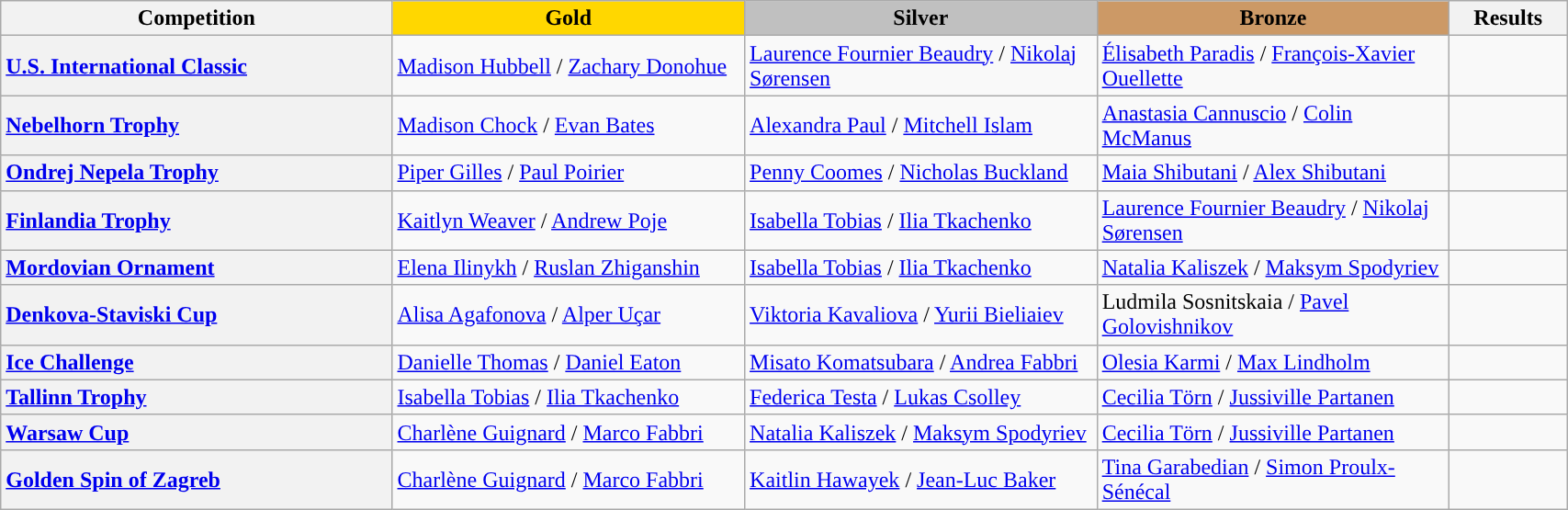<table class="wikitable unsortable" style="text-align:left; width:90%;">
<tr>
<th scope="col" style="text-align:center; width:25%;">Competition</th>
<td scope="col" style="text-align:center; width:22.5%; background:gold"><strong>Gold</strong></td>
<td scope="col" style="text-align:center; width:22.5%; background:silver"><strong>Silver</strong></td>
<td scope="col" style="text-align:center; width:22.5%; background:#c96"><strong>Bronze</strong></td>
<th scope="col" style="text-align:center; width:7.5%;">Results</th>
</tr>
<tr>
<th scope="row" style="text-align:left"> <a href='#'>U.S. International Classic</a></th>
<td> <a href='#'>Madison Hubbell</a> / <a href='#'>Zachary Donohue</a></td>
<td> <a href='#'>Laurence Fournier Beaudry</a> / <a href='#'>Nikolaj Sørensen</a></td>
<td> <a href='#'>Élisabeth Paradis</a> / <a href='#'>François-Xavier Ouellette</a></td>
<td></td>
</tr>
<tr>
<th scope="row" style="text-align:left"> <a href='#'>Nebelhorn Trophy</a></th>
<td> <a href='#'>Madison Chock</a> / <a href='#'>Evan Bates</a></td>
<td> <a href='#'>Alexandra Paul</a> / <a href='#'>Mitchell Islam</a></td>
<td> <a href='#'>Anastasia Cannuscio</a> / <a href='#'>Colin McManus</a></td>
<td></td>
</tr>
<tr>
<th scope="row" style="text-align:left"> <a href='#'>Ondrej Nepela Trophy</a></th>
<td> <a href='#'>Piper Gilles</a> / <a href='#'>Paul Poirier</a></td>
<td> <a href='#'>Penny Coomes</a> / <a href='#'>Nicholas Buckland</a></td>
<td> <a href='#'>Maia Shibutani</a> / <a href='#'>Alex Shibutani</a></td>
<td></td>
</tr>
<tr>
<th scope="row" style="text-align:left"> <a href='#'>Finlandia Trophy</a></th>
<td> <a href='#'>Kaitlyn Weaver</a> / <a href='#'>Andrew Poje</a></td>
<td> <a href='#'>Isabella Tobias</a> / <a href='#'>Ilia Tkachenko</a></td>
<td> <a href='#'>Laurence Fournier Beaudry</a> / <a href='#'>Nikolaj Sørensen</a></td>
<td></td>
</tr>
<tr>
<th scope="row" style="text-align:left"> <a href='#'>Mordovian Ornament</a></th>
<td> <a href='#'>Elena Ilinykh</a> / <a href='#'>Ruslan Zhiganshin</a></td>
<td> <a href='#'>Isabella Tobias</a> / <a href='#'>Ilia Tkachenko</a></td>
<td> <a href='#'>Natalia Kaliszek</a> / <a href='#'>Maksym Spodyriev</a></td>
<td></td>
</tr>
<tr>
<th scope="row" style="text-align:left"> <a href='#'>Denkova-Staviski Cup</a></th>
<td> <a href='#'>Alisa Agafonova</a> / <a href='#'>Alper Uçar</a></td>
<td> <a href='#'>Viktoria Kavaliova</a> / <a href='#'>Yurii Bieliaiev</a></td>
<td> Ludmila Sosnitskaia / <a href='#'>Pavel Golovishnikov</a></td>
<td></td>
</tr>
<tr>
<th scope="row" style="text-align:left"> <a href='#'>Ice Challenge</a></th>
<td> <a href='#'>Danielle Thomas</a> / <a href='#'>Daniel Eaton</a></td>
<td> <a href='#'>Misato Komatsubara</a> / <a href='#'>Andrea Fabbri</a></td>
<td> <a href='#'>Olesia Karmi</a> / <a href='#'>Max Lindholm</a></td>
<td></td>
</tr>
<tr>
<th scope="row" style="text-align:left"> <a href='#'>Tallinn Trophy</a></th>
<td> <a href='#'>Isabella Tobias</a> / <a href='#'>Ilia Tkachenko</a></td>
<td> <a href='#'>Federica Testa</a> / <a href='#'>Lukas Csolley</a></td>
<td> <a href='#'>Cecilia Törn</a> / <a href='#'>Jussiville Partanen</a></td>
<td></td>
</tr>
<tr>
<th scope="row" style="text-align:left"> <a href='#'>Warsaw Cup</a></th>
<td> <a href='#'>Charlène Guignard</a> / <a href='#'>Marco Fabbri</a></td>
<td> <a href='#'>Natalia Kaliszek</a> / <a href='#'>Maksym Spodyriev</a></td>
<td> <a href='#'>Cecilia Törn</a> / <a href='#'>Jussiville Partanen</a></td>
<td></td>
</tr>
<tr>
<th scope="row" style="text-align:left"> <a href='#'>Golden Spin of Zagreb</a></th>
<td> <a href='#'>Charlène Guignard</a> / <a href='#'>Marco Fabbri</a></td>
<td> <a href='#'>Kaitlin Hawayek</a> / <a href='#'>Jean-Luc Baker</a></td>
<td> <a href='#'>Tina Garabedian</a> / <a href='#'>Simon Proulx-Sénécal</a></td>
<td></td>
</tr>
</table>
